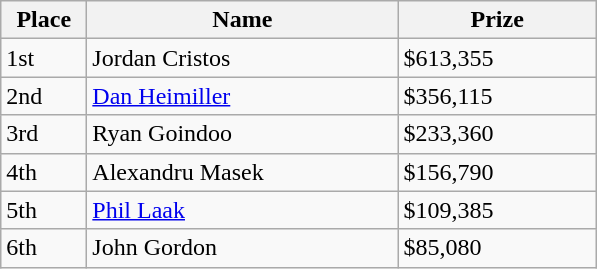<table class="wikitable">
<tr>
<th style="width:50px;">Place</th>
<th style="width:200px;">Name</th>
<th style="width:125px;">Prize</th>
</tr>
<tr>
<td>1st</td>
<td> Jordan Cristos</td>
<td>$613,355</td>
</tr>
<tr>
<td>2nd</td>
<td> <a href='#'>Dan Heimiller</a></td>
<td>$356,115</td>
</tr>
<tr>
<td>3rd</td>
<td> Ryan Goindoo</td>
<td>$233,360</td>
</tr>
<tr>
<td>4th</td>
<td> Alexandru Masek</td>
<td>$156,790</td>
</tr>
<tr>
<td>5th</td>
<td> <a href='#'>Phil Laak</a></td>
<td>$109,385</td>
</tr>
<tr>
<td>6th</td>
<td> John Gordon</td>
<td>$85,080</td>
</tr>
</table>
